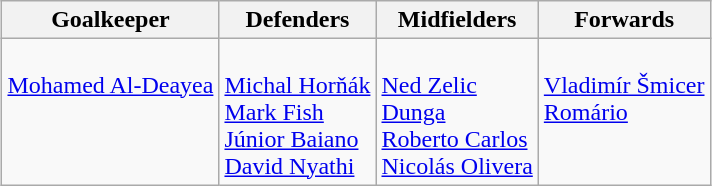<table class="wikitable" style="mArgin: 0 auto;">
<tr>
<th>Goalkeeper</th>
<th>Defenders</th>
<th>Midfielders</th>
<th>Forwards</th>
</tr>
<tr>
<td valign=top><br> <a href='#'>Mohamed Al-Deayea</a></td>
<td valign=top><br> <a href='#'>Michal Horňák</a><br>
 <a href='#'>Mark Fish</a><br>
 <a href='#'>Júnior Baiano</a><br>
 <a href='#'>David Nyathi</a></td>
<td valign=top><br> <a href='#'>Ned Zelic</a><br>
 <a href='#'>Dunga</a><br>
 <a href='#'>Roberto Carlos</a><br>
 <a href='#'>Nicolás Olivera</a></td>
<td valign=top><br> <a href='#'>Vladimír Šmicer</a><br>
 <a href='#'>Romário</a></td>
</tr>
</table>
